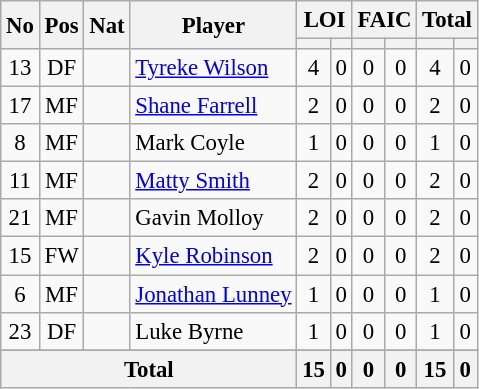<table class="wikitable" style="text-align:center; border:1px #aaa solid; font-size:95%;">
<tr>
<th rowspan="2">No</th>
<th rowspan="2">Pos</th>
<th rowspan="2">Nat</th>
<th rowspan="2">Player</th>
<th colspan="2">LOI</th>
<th colspan="2">FAIC</th>
<th colspan="2">Total</th>
</tr>
<tr>
<th></th>
<th></th>
<th></th>
<th></th>
<th></th>
<th></th>
</tr>
<tr>
<td>13</td>
<td>DF</td>
<td></td>
<td style="text-align:left;"><a href='#'>Tyreke Wilson</a></td>
<td>4</td>
<td>0</td>
<td>0</td>
<td>0</td>
<td>4</td>
<td>0</td>
</tr>
<tr>
<td>17</td>
<td>MF</td>
<td></td>
<td style="text-align:left;"><a href='#'>Shane Farrell</a></td>
<td>2</td>
<td>0</td>
<td>0</td>
<td>0</td>
<td>2</td>
<td>0</td>
</tr>
<tr>
<td>8</td>
<td>MF</td>
<td></td>
<td style="text-align:left;">Mark Coyle</td>
<td>1</td>
<td>0</td>
<td>0</td>
<td>0</td>
<td>1</td>
<td>0</td>
</tr>
<tr>
<td>11</td>
<td>MF</td>
<td></td>
<td style="text-align:left;"><a href='#'>Matty Smith</a></td>
<td>2</td>
<td>0</td>
<td>0</td>
<td>0</td>
<td>2</td>
<td>0</td>
</tr>
<tr>
<td>21</td>
<td>MF</td>
<td></td>
<td style="text-align:left;">Gavin Molloy</td>
<td>2</td>
<td>0</td>
<td>0</td>
<td>0</td>
<td>2</td>
<td>0</td>
</tr>
<tr>
<td>15</td>
<td>FW</td>
<td></td>
<td style="text-align:left;"><a href='#'>Kyle Robinson</a></td>
<td>2</td>
<td>0</td>
<td>0</td>
<td>0</td>
<td>2</td>
<td>0</td>
</tr>
<tr>
<td>6</td>
<td>MF</td>
<td></td>
<td style="text-align:left;"><a href='#'>Jonathan Lunney</a></td>
<td>1</td>
<td>0</td>
<td>0</td>
<td>0</td>
<td>1</td>
<td>0</td>
</tr>
<tr>
<td>23</td>
<td>DF</td>
<td></td>
<td style="text-align:left;">Luke Byrne</td>
<td>1</td>
<td>0</td>
<td>0</td>
<td>0</td>
<td>1</td>
<td>0</td>
</tr>
<tr>
</tr>
<tr>
<th colspan="4">Total</th>
<th>15</th>
<th>0</th>
<th>0</th>
<th>0</th>
<th>15</th>
<th>0</th>
</tr>
</table>
